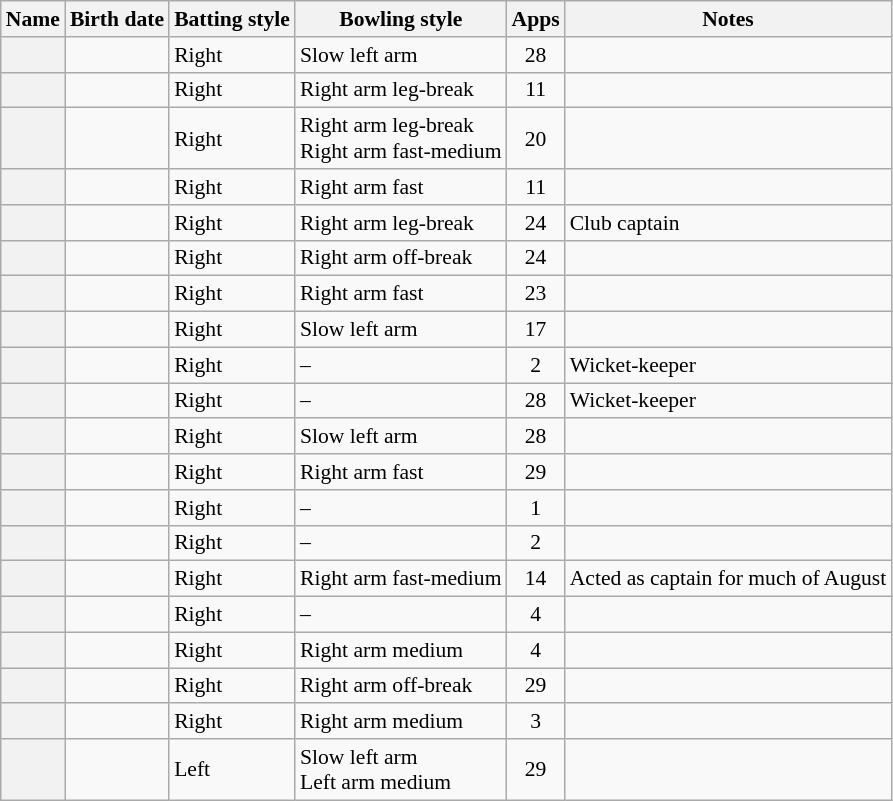<table class="wikitable sortable plainrowheaders" style="font-size:90%">
<tr>
<th scope="col">Name</th>
<th scope="col">Birth date</th>
<th scope="col">Batting style</th>
<th scope="col">Bowling style</th>
<th scope="col" style="text-align:center">Apps</th>
<th scope="col" class="unsortable">Notes</th>
</tr>
<tr>
<th scope="row"></th>
<td></td>
<td>Right</td>
<td>Slow left arm</td>
<td style="text-align:center">28</td>
<td></td>
</tr>
<tr>
<th scope="row"></th>
<td></td>
<td>Right</td>
<td>Right arm leg-break</td>
<td style="text-align:center">11</td>
<td></td>
</tr>
<tr>
<th scope="row"></th>
<td></td>
<td>Right</td>
<td>Right arm leg-break<br>Right arm fast-medium</td>
<td style="text-align:center">20</td>
<td></td>
</tr>
<tr>
<th scope="row"></th>
<td></td>
<td>Right</td>
<td>Right arm fast</td>
<td style="text-align:center">11</td>
<td></td>
</tr>
<tr>
<th scope="row"></th>
<td></td>
<td>Right</td>
<td>Right arm leg-break</td>
<td style="text-align:center">24</td>
<td>Club captain</td>
</tr>
<tr>
<th scope="row"></th>
<td></td>
<td>Right</td>
<td>Right arm off-break</td>
<td style="text-align:center">24</td>
<td></td>
</tr>
<tr>
<th scope="row"></th>
<td></td>
<td>Right</td>
<td>Right arm fast</td>
<td style="text-align:center">23</td>
<td></td>
</tr>
<tr>
<th scope="row"></th>
<td></td>
<td>Right</td>
<td>Slow left arm</td>
<td style="text-align:center">17</td>
<td></td>
</tr>
<tr>
<th scope="row"></th>
<td></td>
<td>Right</td>
<td>–</td>
<td style="text-align:center">2</td>
<td>Wicket-keeper</td>
</tr>
<tr>
<th scope="row"></th>
<td></td>
<td>Right</td>
<td>–</td>
<td style="text-align:center">28</td>
<td>Wicket-keeper</td>
</tr>
<tr>
<th scope="row"></th>
<td></td>
<td>Right</td>
<td>Slow left arm</td>
<td style="text-align:center">28</td>
<td></td>
</tr>
<tr>
<th scope="row"></th>
<td></td>
<td>Right</td>
<td>Right arm fast</td>
<td style="text-align:center">29</td>
<td></td>
</tr>
<tr>
<th scope="row"></th>
<td></td>
<td>Right</td>
<td>–</td>
<td style="text-align:center">1</td>
<td></td>
</tr>
<tr>
<th scope="row"></th>
<td></td>
<td>Right</td>
<td>–</td>
<td style="text-align:center">2</td>
<td></td>
</tr>
<tr>
<th scope="row"></th>
<td></td>
<td>Right</td>
<td>Right arm fast-medium</td>
<td style="text-align:center">14</td>
<td>Acted as captain for much of August</td>
</tr>
<tr>
<th scope="row"></th>
<td></td>
<td>Right</td>
<td>–</td>
<td style="text-align:center">4</td>
<td></td>
</tr>
<tr>
<th scope="row"></th>
<td></td>
<td>Right</td>
<td>Right arm medium</td>
<td style="text-align:center">4</td>
<td></td>
</tr>
<tr>
<th scope="row"></th>
<td></td>
<td>Right</td>
<td>Right arm off-break</td>
<td style="text-align:center">29</td>
<td></td>
</tr>
<tr>
<th scope="row"></th>
<td></td>
<td>Right</td>
<td>Right arm medium</td>
<td style="text-align:center">3</td>
<td></td>
</tr>
<tr>
<th scope="row"></th>
<td></td>
<td>Left</td>
<td>Slow left arm<br>Left arm medium</td>
<td style="text-align:center">29</td>
<td></td>
</tr>
</table>
